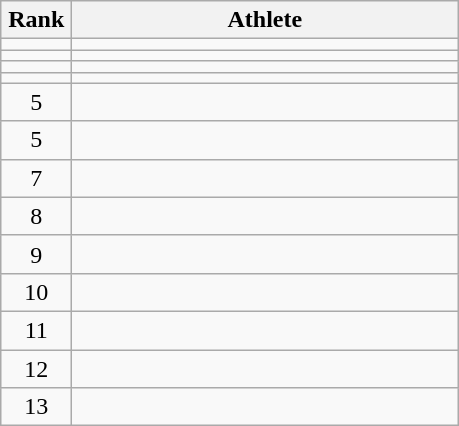<table class="wikitable" style="text-align: center;">
<tr>
<th width=40>Rank</th>
<th width=250>Athlete</th>
</tr>
<tr>
<td></td>
<td align="left"></td>
</tr>
<tr>
<td></td>
<td align="left"></td>
</tr>
<tr>
<td></td>
<td align="left"></td>
</tr>
<tr>
<td></td>
<td align="left"></td>
</tr>
<tr>
<td>5</td>
<td align="left"></td>
</tr>
<tr>
<td>5</td>
<td align="left"></td>
</tr>
<tr>
<td>7</td>
<td align="left"></td>
</tr>
<tr>
<td>8</td>
<td align="left"></td>
</tr>
<tr>
<td>9</td>
<td align="left"></td>
</tr>
<tr>
<td>10</td>
<td align="left"></td>
</tr>
<tr>
<td>11</td>
<td align="left"></td>
</tr>
<tr>
<td>12</td>
<td align="left"></td>
</tr>
<tr>
<td>13</td>
<td align="left"></td>
</tr>
</table>
